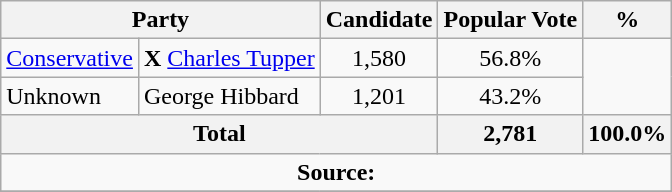<table class="wikitable">
<tr>
<th colspan="2">Party</th>
<th>Candidate</th>
<th>Popular Vote</th>
<th>%</th>
</tr>
<tr>
<td><a href='#'>Conservative</a></td>
<td> <strong>X</strong> <a href='#'>Charles Tupper</a></td>
<td align=center>1,580</td>
<td align=center>56.8%</td>
</tr>
<tr>
<td>Unknown</td>
<td>George Hibbard</td>
<td align=center>1,201</td>
<td align=center>43.2%</td>
</tr>
<tr>
<th colspan=3 align=center>Total</th>
<th align=right>2,781</th>
<th align=right>100.0%</th>
</tr>
<tr>
<td align="center" colspan=5><strong>Source:</strong> </td>
</tr>
<tr>
</tr>
</table>
